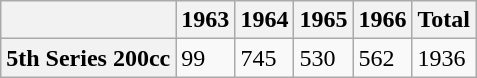<table class="wikitable">
<tr>
<th></th>
<th>1963</th>
<th>1964</th>
<th>1965</th>
<th>1966</th>
<th>Total</th>
</tr>
<tr>
<th>5th Series 200cc</th>
<td>99</td>
<td>745</td>
<td>530</td>
<td>562</td>
<td>1936</td>
</tr>
</table>
